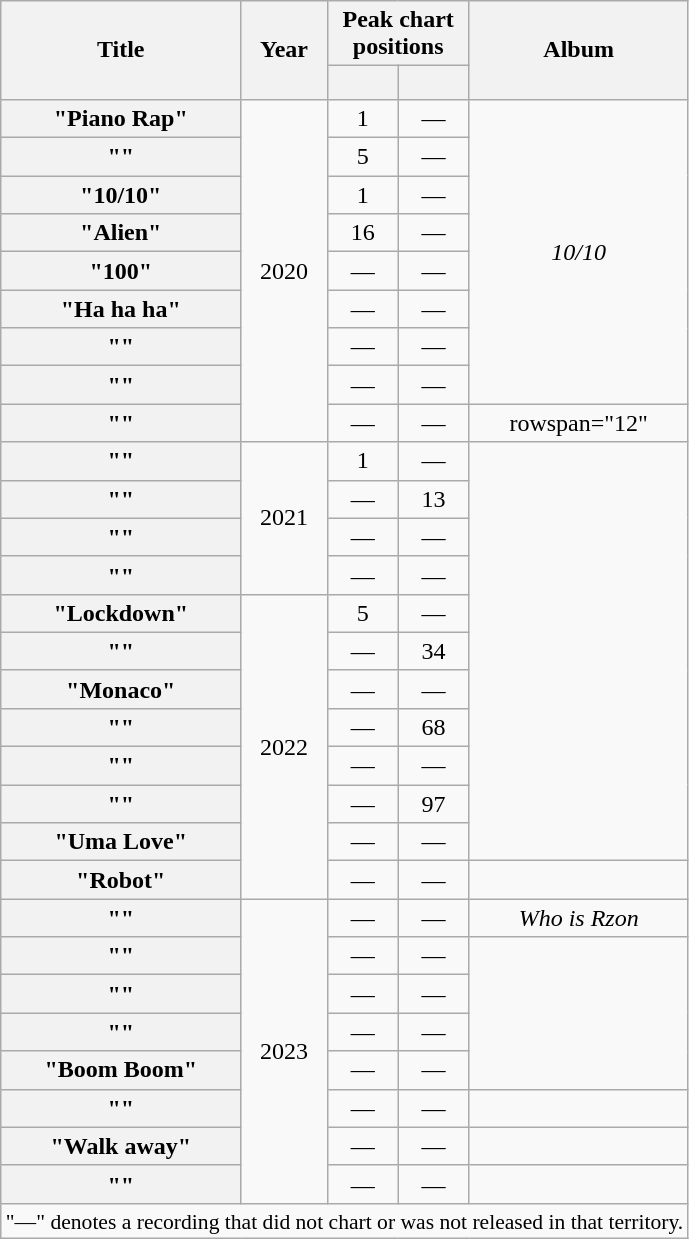<table class="wikitable plainrowheaders" style="text-align:center;">
<tr>
<th scope="col" rowspan="2">Title</th>
<th scope="col" rowspan="2">Year</th>
<th scope="col" colspan="2">Peak chart positions</th>
<th scope="col" rowspan="2">Album</th>
</tr>
<tr>
<th style="width:3em; font-size:85%;"><a href='#'></a><br></th>
<th style="width:3em; font-size:85%;"><a href='#'></a><br></th>
</tr>
<tr>
<th scope="row">"Piano Rap"</th>
<td rowspan="9">2020</td>
<td>1</td>
<td>—</td>
<td rowspan="8"><em>10/10</em></td>
</tr>
<tr>
<th scope="row">""</th>
<td>5</td>
<td>—</td>
</tr>
<tr>
<th scope="row">"10/10"</th>
<td>1</td>
<td>—</td>
</tr>
<tr>
<th scope="row">"Alien"</th>
<td>16</td>
<td>—</td>
</tr>
<tr>
<th scope="row">"100"<br></th>
<td>—</td>
<td>—</td>
</tr>
<tr>
<th scope="row">"Ha ha ha"<br></th>
<td>—</td>
<td>—</td>
</tr>
<tr>
<th scope="row">""</th>
<td>—</td>
<td>—</td>
</tr>
<tr>
<th scope="row">""<br></th>
<td>—</td>
<td>—</td>
</tr>
<tr>
<th scope="row">""</th>
<td>—</td>
<td>—</td>
<td>rowspan="12" </td>
</tr>
<tr>
<th scope="row">""</th>
<td rowspan="4">2021</td>
<td>1</td>
<td>—</td>
</tr>
<tr>
<th scope="row">""<br></th>
<td>—</td>
<td>13</td>
</tr>
<tr>
<th scope="row">""<br></th>
<td>—</td>
<td>—</td>
</tr>
<tr>
<th scope="row">""<br></th>
<td>—</td>
<td>—</td>
</tr>
<tr>
<th scope="row">"Lockdown"</th>
<td rowspan="8">2022</td>
<td>5</td>
<td>—</td>
</tr>
<tr>
<th scope="row">""<br></th>
<td>—</td>
<td>34</td>
</tr>
<tr>
<th scope="row">"Monaco"</th>
<td>—</td>
<td>—</td>
</tr>
<tr>
<th scope="row">""<br></th>
<td>—</td>
<td>68</td>
</tr>
<tr>
<th scope="row">""<br></th>
<td>—</td>
<td>—</td>
</tr>
<tr>
<th scope="row">""<br></th>
<td>—</td>
<td>97</td>
</tr>
<tr>
<th scope="row">"Uma Love"<br></th>
<td>—</td>
<td>—</td>
</tr>
<tr>
<th scope="row">"Robot"</th>
<td>—</td>
<td>—</td>
<td></td>
</tr>
<tr>
<th scope="row">""<br></th>
<td rowspan="8">2023</td>
<td>—</td>
<td>—</td>
<td><em>Who is Rzon</em></td>
</tr>
<tr>
<th scope="row">""</th>
<td>—</td>
<td>—</td>
<td rowspan="4"></td>
</tr>
<tr>
<th scope="row">""</th>
<td>—</td>
<td>—</td>
</tr>
<tr>
<th scope="row">""</th>
<td>—</td>
<td>—</td>
</tr>
<tr>
<th scope="row">"Boom Boom"<br></th>
<td>—</td>
<td>—</td>
</tr>
<tr>
<th scope="row">""<br></th>
<td>—</td>
<td>—</td>
<td></td>
</tr>
<tr>
<th scope="row">"Walk away"<br></th>
<td>—</td>
<td>—</td>
<td></td>
</tr>
<tr>
<th scope="row">""<br></th>
<td>—</td>
<td>—</td>
<td></td>
</tr>
<tr>
<td colspan="5" style="font-size:90%">"—" denotes a recording that did not chart or was not released in that territory.</td>
</tr>
</table>
